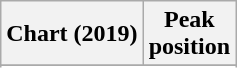<table class="wikitable sortable plainrowheaders" style="text-align:center">
<tr>
<th scope="col">Chart (2019)</th>
<th scope="col">Peak<br>position</th>
</tr>
<tr>
</tr>
<tr>
</tr>
<tr>
</tr>
<tr>
</tr>
<tr>
</tr>
<tr>
</tr>
<tr>
</tr>
<tr>
</tr>
<tr>
</tr>
<tr>
</tr>
<tr>
</tr>
<tr>
</tr>
<tr>
</tr>
<tr>
</tr>
<tr>
</tr>
</table>
